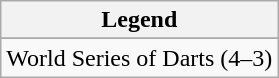<table class="wikitable">
<tr>
<th>Legend</th>
</tr>
<tr style="background:#afeeee;">
</tr>
<tr>
<td>World Series of Darts (4–3)</td>
</tr>
</table>
